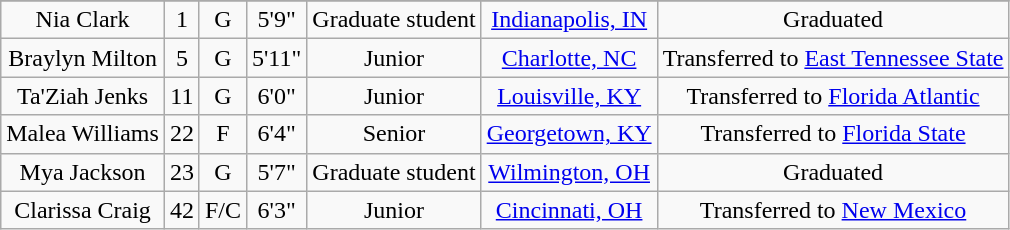<table class="wikitable sortable" style="text-align: center">
<tr align=center>
</tr>
<tr>
<td>Nia Clark</td>
<td>1</td>
<td>G</td>
<td>5'9"</td>
<td>Graduate student</td>
<td><a href='#'>Indianapolis, IN</a></td>
<td>Graduated</td>
</tr>
<tr>
<td>Braylyn Milton</td>
<td>5</td>
<td>G</td>
<td>5'11"</td>
<td>Junior</td>
<td><a href='#'>Charlotte, NC</a></td>
<td>Transferred to <a href='#'>East Tennessee State</a></td>
</tr>
<tr>
<td>Ta'Ziah Jenks</td>
<td>11</td>
<td>G</td>
<td>6'0"</td>
<td> Junior</td>
<td><a href='#'>Louisville, KY</a></td>
<td>Transferred to <a href='#'>Florida Atlantic</a></td>
</tr>
<tr>
<td>Malea Williams</td>
<td>22</td>
<td>F</td>
<td>6'4"</td>
<td>Senior</td>
<td><a href='#'>Georgetown, KY</a></td>
<td>Transferred to <a href='#'>Florida State</a></td>
</tr>
<tr>
<td>Mya Jackson</td>
<td>23</td>
<td>G</td>
<td>5'7"</td>
<td>Graduate student</td>
<td><a href='#'>Wilmington, OH</a></td>
<td>Graduated</td>
</tr>
<tr>
<td>Clarissa Craig</td>
<td>42</td>
<td>F/C</td>
<td>6'3"</td>
<td>Junior</td>
<td><a href='#'>Cincinnati, OH</a></td>
<td>Transferred to <a href='#'>New Mexico</a></td>
</tr>
</table>
